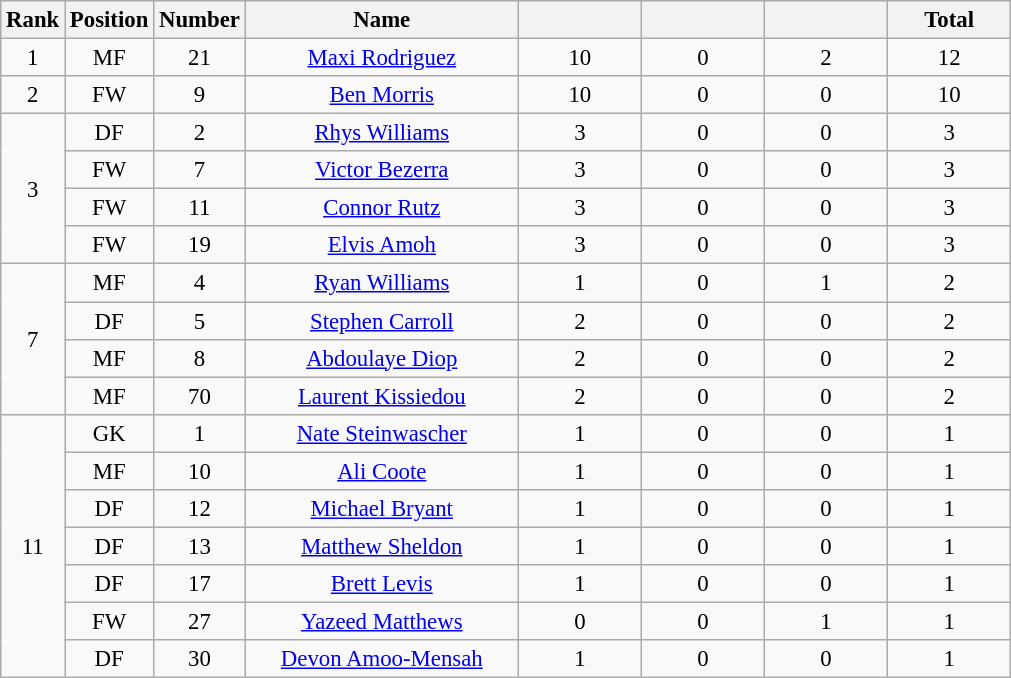<table class="wikitable" style="font-size: 95%; text-align: center;">
<tr>
<th width=30>Rank</th>
<th width=30>Position</th>
<th width=30>Number</th>
<th width=175>Name</th>
<th width=75></th>
<th width=75></th>
<th width=75></th>
<th width=75><strong>Total</strong></th>
</tr>
<tr>
<td>1</td>
<td>MF</td>
<td>21</td>
<td><a href='#'>Maxi Rodriguez</a></td>
<td>10</td>
<td>0</td>
<td>2</td>
<td>12</td>
</tr>
<tr>
<td>2</td>
<td>FW</td>
<td>9</td>
<td><a href='#'>Ben Morris</a></td>
<td>10</td>
<td>0</td>
<td>0</td>
<td>10</td>
</tr>
<tr>
<td rowspan="4">3</td>
<td>DF</td>
<td>2</td>
<td><a href='#'>Rhys Williams</a></td>
<td>3</td>
<td>0</td>
<td>0</td>
<td>3</td>
</tr>
<tr>
<td>FW</td>
<td>7</td>
<td><a href='#'>Victor Bezerra</a></td>
<td>3</td>
<td>0</td>
<td>0</td>
<td>3</td>
</tr>
<tr>
<td>FW</td>
<td>11</td>
<td><a href='#'>Connor Rutz</a></td>
<td>3</td>
<td>0</td>
<td>0</td>
<td>3</td>
</tr>
<tr>
<td>FW</td>
<td>19</td>
<td><a href='#'>Elvis Amoh</a></td>
<td>3</td>
<td>0</td>
<td>0</td>
<td>3</td>
</tr>
<tr>
<td rowspan="4">7</td>
<td>MF</td>
<td>4</td>
<td><a href='#'>Ryan Williams</a></td>
<td>1</td>
<td>0</td>
<td>1</td>
<td>2</td>
</tr>
<tr>
<td>DF</td>
<td>5</td>
<td><a href='#'>Stephen Carroll</a></td>
<td>2</td>
<td>0</td>
<td>0</td>
<td>2</td>
</tr>
<tr>
<td>MF</td>
<td>8</td>
<td><a href='#'>Abdoulaye Diop</a></td>
<td>2</td>
<td>0</td>
<td>0</td>
<td>2</td>
</tr>
<tr>
<td>MF</td>
<td>70</td>
<td><a href='#'>Laurent Kissiedou</a></td>
<td>2</td>
<td>0</td>
<td>0</td>
<td>2</td>
</tr>
<tr>
<td rowspan="7">11</td>
<td>GK</td>
<td>1</td>
<td><a href='#'>Nate Steinwascher</a></td>
<td>1</td>
<td>0</td>
<td>0</td>
<td>1</td>
</tr>
<tr>
<td>MF</td>
<td>10</td>
<td><a href='#'>Ali Coote</a></td>
<td>1</td>
<td>0</td>
<td>0</td>
<td>1</td>
</tr>
<tr>
<td>DF</td>
<td>12</td>
<td><a href='#'>Michael Bryant</a></td>
<td>1</td>
<td>0</td>
<td>0</td>
<td>1</td>
</tr>
<tr>
<td>DF</td>
<td>13</td>
<td><a href='#'>Matthew Sheldon</a></td>
<td>1</td>
<td>0</td>
<td>0</td>
<td>1</td>
</tr>
<tr>
<td>DF</td>
<td>17</td>
<td><a href='#'>Brett Levis</a></td>
<td>1</td>
<td>0</td>
<td>0</td>
<td>1</td>
</tr>
<tr>
<td>FW</td>
<td>27</td>
<td><a href='#'>Yazeed Matthews</a></td>
<td>0</td>
<td>0</td>
<td>1</td>
<td>1</td>
</tr>
<tr>
<td>DF</td>
<td>30</td>
<td><a href='#'>Devon Amoo-Mensah</a></td>
<td>1</td>
<td>0</td>
<td>0</td>
<td>1</td>
</tr>
</table>
